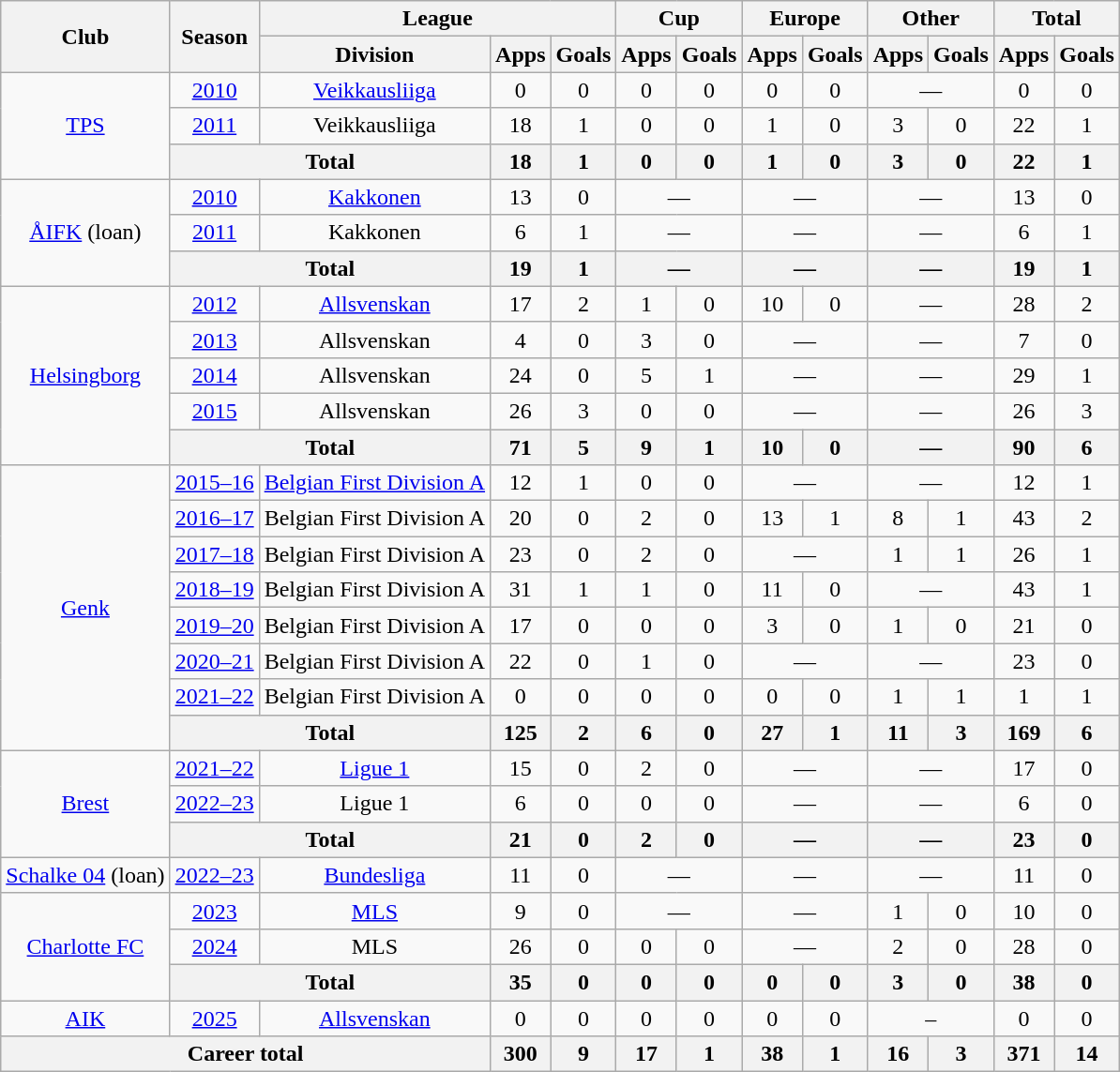<table class="wikitable" style="text-align:center">
<tr>
<th rowspan="2">Club</th>
<th rowspan="2">Season</th>
<th colspan="3">League</th>
<th colspan="2">Cup</th>
<th colspan="2">Europe</th>
<th colspan="2">Other</th>
<th colspan="2">Total</th>
</tr>
<tr>
<th>Division</th>
<th>Apps</th>
<th>Goals</th>
<th>Apps</th>
<th>Goals</th>
<th>Apps</th>
<th>Goals</th>
<th>Apps</th>
<th>Goals</th>
<th>Apps</th>
<th>Goals</th>
</tr>
<tr>
<td rowspan="3"><a href='#'>TPS</a></td>
<td><a href='#'>2010</a></td>
<td><a href='#'>Veikkausliiga</a></td>
<td>0</td>
<td>0</td>
<td>0</td>
<td>0</td>
<td>0</td>
<td>0</td>
<td colspan="2">—</td>
<td>0</td>
<td>0</td>
</tr>
<tr>
<td><a href='#'>2011</a></td>
<td>Veikkausliiga</td>
<td>18</td>
<td>1</td>
<td>0</td>
<td>0</td>
<td>1</td>
<td>0</td>
<td>3</td>
<td>0</td>
<td>22</td>
<td>1</td>
</tr>
<tr>
<th colspan="2">Total</th>
<th>18</th>
<th>1</th>
<th>0</th>
<th>0</th>
<th>1</th>
<th>0</th>
<th>3</th>
<th>0</th>
<th>22</th>
<th>1</th>
</tr>
<tr>
<td rowspan="3"><a href='#'>ÅIFK</a> (loan)</td>
<td><a href='#'>2010</a></td>
<td><a href='#'>Kakkonen</a></td>
<td>13</td>
<td>0</td>
<td colspan="2">—</td>
<td colspan="2">—</td>
<td colspan="2">—</td>
<td>13</td>
<td>0</td>
</tr>
<tr>
<td><a href='#'>2011</a></td>
<td>Kakkonen</td>
<td>6</td>
<td>1</td>
<td colspan="2">—</td>
<td colspan="2">—</td>
<td colspan="2">—</td>
<td>6</td>
<td>1</td>
</tr>
<tr>
<th colspan="2">Total</th>
<th>19</th>
<th>1</th>
<th colspan="2">—</th>
<th colspan="2">—</th>
<th colspan="2">—</th>
<th>19</th>
<th>1</th>
</tr>
<tr>
<td rowspan="5"><a href='#'>Helsingborg</a></td>
<td><a href='#'>2012</a></td>
<td><a href='#'>Allsvenskan</a></td>
<td>17</td>
<td>2</td>
<td>1</td>
<td>0</td>
<td>10</td>
<td>0</td>
<td colspan="2">—</td>
<td>28</td>
<td>2</td>
</tr>
<tr>
<td><a href='#'>2013</a></td>
<td>Allsvenskan</td>
<td>4</td>
<td>0</td>
<td>3</td>
<td>0</td>
<td colspan="2">—</td>
<td colspan="2">—</td>
<td>7</td>
<td>0</td>
</tr>
<tr>
<td><a href='#'>2014</a></td>
<td>Allsvenskan</td>
<td>24</td>
<td>0</td>
<td>5</td>
<td>1</td>
<td colspan="2">—</td>
<td colspan="2">—</td>
<td>29</td>
<td>1</td>
</tr>
<tr>
<td><a href='#'>2015</a></td>
<td>Allsvenskan</td>
<td>26</td>
<td>3</td>
<td>0</td>
<td>0</td>
<td colspan="2">—</td>
<td colspan="2">—</td>
<td>26</td>
<td>3</td>
</tr>
<tr>
<th colspan="2">Total</th>
<th>71</th>
<th>5</th>
<th>9</th>
<th>1</th>
<th>10</th>
<th>0</th>
<th colspan="2">—</th>
<th>90</th>
<th>6</th>
</tr>
<tr>
<td rowspan="8"><a href='#'>Genk</a></td>
<td><a href='#'>2015–16</a></td>
<td><a href='#'>Belgian First Division A</a></td>
<td>12</td>
<td>1</td>
<td>0</td>
<td>0</td>
<td colspan="2">—</td>
<td colspan="2">—</td>
<td>12</td>
<td>1</td>
</tr>
<tr>
<td><a href='#'>2016–17</a></td>
<td>Belgian First Division A</td>
<td>20</td>
<td>0</td>
<td>2</td>
<td>0</td>
<td>13</td>
<td>1</td>
<td>8</td>
<td>1</td>
<td>43</td>
<td>2</td>
</tr>
<tr>
<td><a href='#'>2017–18</a></td>
<td>Belgian First Division A</td>
<td>23</td>
<td>0</td>
<td>2</td>
<td>0</td>
<td colspan="2">—</td>
<td>1</td>
<td>1</td>
<td>26</td>
<td>1</td>
</tr>
<tr>
<td><a href='#'>2018–19</a></td>
<td>Belgian First Division A</td>
<td>31</td>
<td>1</td>
<td>1</td>
<td>0</td>
<td>11</td>
<td>0</td>
<td colspan="2">—</td>
<td>43</td>
<td>1</td>
</tr>
<tr>
<td><a href='#'>2019–20</a></td>
<td>Belgian First Division A</td>
<td>17</td>
<td>0</td>
<td>0</td>
<td>0</td>
<td>3</td>
<td>0</td>
<td>1</td>
<td>0</td>
<td>21</td>
<td>0</td>
</tr>
<tr>
<td><a href='#'>2020–21</a></td>
<td>Belgian First Division A</td>
<td>22</td>
<td>0</td>
<td>1</td>
<td>0</td>
<td colspan="2">—</td>
<td colspan="2">—</td>
<td>23</td>
<td>0</td>
</tr>
<tr>
<td><a href='#'>2021–22</a></td>
<td>Belgian First Division A</td>
<td>0</td>
<td>0</td>
<td>0</td>
<td>0</td>
<td>0</td>
<td>0</td>
<td>1</td>
<td>1</td>
<td>1</td>
<td>1</td>
</tr>
<tr>
<th colspan="2">Total</th>
<th>125</th>
<th>2</th>
<th>6</th>
<th>0</th>
<th>27</th>
<th>1</th>
<th>11</th>
<th>3</th>
<th>169</th>
<th>6</th>
</tr>
<tr>
<td rowspan="3"><a href='#'>Brest</a></td>
<td><a href='#'>2021–22</a></td>
<td><a href='#'>Ligue 1</a></td>
<td>15</td>
<td>0</td>
<td>2</td>
<td>0</td>
<td colspan="2">—</td>
<td colspan="2">—</td>
<td>17</td>
<td>0</td>
</tr>
<tr>
<td><a href='#'>2022–23</a></td>
<td>Ligue 1</td>
<td>6</td>
<td>0</td>
<td>0</td>
<td>0</td>
<td colspan="2">—</td>
<td colspan="2">—</td>
<td>6</td>
<td>0</td>
</tr>
<tr>
<th colspan="2">Total</th>
<th>21</th>
<th>0</th>
<th>2</th>
<th>0</th>
<th colspan="2">—</th>
<th colspan="2">—</th>
<th>23</th>
<th>0</th>
</tr>
<tr>
<td><a href='#'>Schalke 04</a> (loan)</td>
<td><a href='#'>2022–23</a></td>
<td><a href='#'>Bundesliga</a></td>
<td>11</td>
<td>0</td>
<td colspan="2">—</td>
<td colspan="2">—</td>
<td colspan="2">—</td>
<td>11</td>
<td>0</td>
</tr>
<tr>
<td rowspan="3"><a href='#'>Charlotte FC</a></td>
<td><a href='#'>2023</a></td>
<td><a href='#'>MLS</a></td>
<td>9</td>
<td>0</td>
<td colspan="2">—</td>
<td colspan="2">—</td>
<td>1</td>
<td>0</td>
<td>10</td>
<td>0</td>
</tr>
<tr>
<td><a href='#'>2024</a></td>
<td>MLS</td>
<td>26</td>
<td>0</td>
<td>0</td>
<td>0</td>
<td colspan="2">—</td>
<td>2</td>
<td>0</td>
<td>28</td>
<td>0</td>
</tr>
<tr>
<th colspan="2">Total</th>
<th>35</th>
<th>0</th>
<th>0</th>
<th>0</th>
<th>0</th>
<th>0</th>
<th>3</th>
<th>0</th>
<th>38</th>
<th>0</th>
</tr>
<tr>
<td><a href='#'>AIK</a></td>
<td><a href='#'>2025</a></td>
<td><a href='#'>Allsvenskan</a></td>
<td>0</td>
<td>0</td>
<td>0</td>
<td>0</td>
<td>0</td>
<td>0</td>
<td colspan=2>–</td>
<td>0</td>
<td>0</td>
</tr>
<tr>
<th colspan="3">Career total</th>
<th>300</th>
<th>9</th>
<th>17</th>
<th>1</th>
<th>38</th>
<th>1</th>
<th>16</th>
<th>3</th>
<th>371</th>
<th>14</th>
</tr>
</table>
